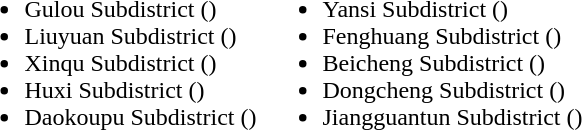<table>
<tr>
<td valign="top"><br><ul><li>Gulou Subdistrict ()</li><li>Liuyuan Subdistrict ()</li><li>Xinqu Subdistrict ()</li><li>Huxi Subdistrict ()</li><li>Daokoupu Subdistrict ()</li></ul></td>
<td valign="top"><br><ul><li>Yansi Subdistrict ()</li><li>Fenghuang Subdistrict ()</li><li>Beicheng Subdistrict ()</li><li>Dongcheng Subdistrict ()</li><li>Jiangguantun Subdistrict ()</li></ul></td>
</tr>
</table>
